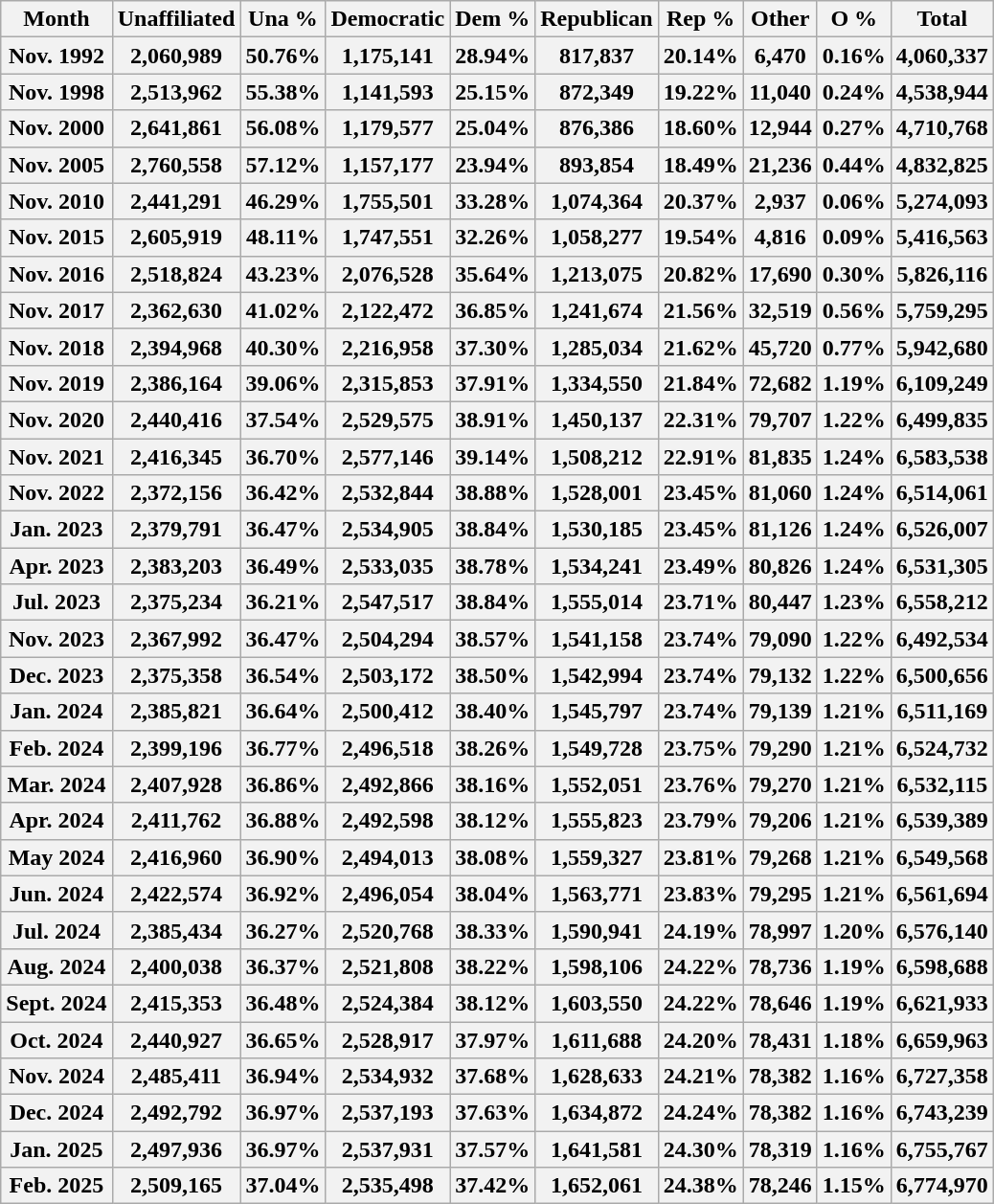<table class="wikitable sortable">
<tr>
<th>Month</th>
<th>Unaffiliated</th>
<th>Una %</th>
<th>Democratic</th>
<th>Dem %</th>
<th>Republican</th>
<th>Rep %</th>
<th>Other</th>
<th>O %</th>
<th>Total</th>
</tr>
<tr>
<th>Nov. 1992</th>
<th>2,060,989</th>
<th>50.76%</th>
<th>1,175,141</th>
<th>28.94%</th>
<th>817,837</th>
<th>20.14%</th>
<th>6,470</th>
<th>0.16%</th>
<th>4,060,337</th>
</tr>
<tr>
<th>Nov. 1998</th>
<th>2,513,962</th>
<th>55.38%</th>
<th>1,141,593</th>
<th>25.15%</th>
<th>872,349</th>
<th>19.22%</th>
<th>11,040</th>
<th>0.24%</th>
<th>4,538,944</th>
</tr>
<tr>
<th>Nov. 2000</th>
<th>2,641,861</th>
<th>56.08%</th>
<th>1,179,577</th>
<th>25.04%</th>
<th>876,386</th>
<th>18.60%</th>
<th>12,944</th>
<th>0.27%</th>
<th>4,710,768</th>
</tr>
<tr>
<th>Nov. 2005</th>
<th>2,760,558</th>
<th>57.12%</th>
<th>1,157,177</th>
<th>23.94%</th>
<th>893,854</th>
<th>18.49%</th>
<th>21,236</th>
<th>0.44%</th>
<th>4,832,825</th>
</tr>
<tr>
<th>Nov. 2010</th>
<th>2,441,291</th>
<th>46.29%</th>
<th>1,755,501</th>
<th>33.28%</th>
<th>1,074,364</th>
<th>20.37%</th>
<th>2,937</th>
<th>0.06%</th>
<th>5,274,093</th>
</tr>
<tr>
<th>Nov. 2015</th>
<th>2,605,919</th>
<th>48.11%</th>
<th>1,747,551</th>
<th>32.26%</th>
<th>1,058,277</th>
<th>19.54%</th>
<th>4,816</th>
<th>0.09%</th>
<th>5,416,563</th>
</tr>
<tr>
<th>Nov. 2016</th>
<th>2,518,824</th>
<th>43.23%</th>
<th>2,076,528</th>
<th>35.64%</th>
<th>1,213,075</th>
<th>20.82%</th>
<th>17,690</th>
<th>0.30%</th>
<th>5,826,116</th>
</tr>
<tr>
<th>Nov. 2017</th>
<th>2,362,630</th>
<th>41.02%</th>
<th>2,122,472</th>
<th>36.85%</th>
<th>1,241,674</th>
<th>21.56%</th>
<th>32,519</th>
<th>0.56%</th>
<th>5,759,295</th>
</tr>
<tr>
<th>Nov. 2018</th>
<th>2,394,968</th>
<th>40.30%</th>
<th>2,216,958</th>
<th>37.30%</th>
<th>1,285,034</th>
<th>21.62%</th>
<th>45,720</th>
<th>0.77%</th>
<th>5,942,680</th>
</tr>
<tr>
<th>Nov. 2019</th>
<th>2,386,164</th>
<th>39.06%</th>
<th>2,315,853</th>
<th>37.91%</th>
<th>1,334,550</th>
<th>21.84%</th>
<th>72,682</th>
<th>1.19%</th>
<th>6,109,249</th>
</tr>
<tr>
<th>Nov. 2020</th>
<th>2,440,416</th>
<th>37.54%</th>
<th>2,529,575</th>
<th>38.91%</th>
<th>1,450,137</th>
<th>22.31%</th>
<th>79,707</th>
<th>1.22%</th>
<th>6,499,835</th>
</tr>
<tr>
<th>Nov. 2021</th>
<th>2,416,345</th>
<th>36.70%</th>
<th>2,577,146</th>
<th>39.14%</th>
<th>1,508,212</th>
<th>22.91%</th>
<th>81,835</th>
<th>1.24%</th>
<th>6,583,538</th>
</tr>
<tr>
<th>Nov. 2022</th>
<th>2,372,156</th>
<th>36.42%</th>
<th>2,532,844</th>
<th>38.88%</th>
<th>1,528,001</th>
<th>23.45%</th>
<th>81,060</th>
<th>1.24%</th>
<th>6,514,061</th>
</tr>
<tr>
<th>Jan. 2023</th>
<th>2,379,791</th>
<th>36.47%</th>
<th>2,534,905</th>
<th>38.84%</th>
<th>1,530,185</th>
<th>23.45%</th>
<th>81,126</th>
<th>1.24%</th>
<th>6,526,007</th>
</tr>
<tr>
<th>Apr. 2023</th>
<th>2,383,203</th>
<th>36.49%</th>
<th>2,533,035</th>
<th>38.78%</th>
<th>1,534,241</th>
<th>23.49%</th>
<th>80,826</th>
<th>1.24%</th>
<th>6,531,305</th>
</tr>
<tr>
<th>Jul. 2023</th>
<th>2,375,234</th>
<th>36.21%</th>
<th>2,547,517</th>
<th>38.84%</th>
<th>1,555,014</th>
<th>23.71%</th>
<th>80,447</th>
<th>1.23%</th>
<th>6,558,212</th>
</tr>
<tr>
<th>Nov. 2023</th>
<th>2,367,992</th>
<th>36.47%</th>
<th>2,504,294</th>
<th>38.57%</th>
<th>1,541,158</th>
<th>23.74%</th>
<th>79,090</th>
<th>1.22%</th>
<th>6,492,534</th>
</tr>
<tr>
<th>Dec. 2023</th>
<th>2,375,358</th>
<th>36.54%</th>
<th>2,503,172</th>
<th>38.50%</th>
<th>1,542,994</th>
<th>23.74%</th>
<th>79,132</th>
<th>1.22%</th>
<th>6,500,656</th>
</tr>
<tr>
<th>Jan. 2024</th>
<th>2,385,821</th>
<th>36.64%</th>
<th>2,500,412</th>
<th>38.40%</th>
<th>1,545,797</th>
<th>23.74%</th>
<th>79,139</th>
<th>1.21%</th>
<th>6,511,169</th>
</tr>
<tr>
<th>Feb. 2024</th>
<th>2,399,196</th>
<th>36.77%</th>
<th>2,496,518</th>
<th>38.26%</th>
<th>1,549,728</th>
<th>23.75%</th>
<th>79,290</th>
<th>1.21%</th>
<th>6,524,732</th>
</tr>
<tr>
<th>Mar. 2024</th>
<th>2,407,928</th>
<th>36.86%</th>
<th>2,492,866</th>
<th>38.16%</th>
<th>1,552,051</th>
<th>23.76%</th>
<th>79,270</th>
<th>1.21%</th>
<th>6,532,115</th>
</tr>
<tr>
<th>Apr. 2024</th>
<th>2,411,762</th>
<th>36.88%</th>
<th>2,492,598</th>
<th>38.12%</th>
<th>1,555,823</th>
<th>23.79%</th>
<th>79,206</th>
<th>1.21%</th>
<th>6,539,389</th>
</tr>
<tr>
<th>May 2024</th>
<th>2,416,960</th>
<th>36.90%</th>
<th>2,494,013</th>
<th>38.08%</th>
<th>1,559,327</th>
<th>23.81%</th>
<th>79,268</th>
<th>1.21%</th>
<th>6,549,568</th>
</tr>
<tr>
<th>Jun. 2024</th>
<th>2,422,574</th>
<th>36.92%</th>
<th>2,496,054</th>
<th>38.04%</th>
<th>1,563,771</th>
<th>23.83%</th>
<th>79,295</th>
<th>1.21%</th>
<th>6,561,694</th>
</tr>
<tr>
<th>Jul. 2024</th>
<th>2,385,434</th>
<th>36.27%</th>
<th>2,520,768</th>
<th>38.33%</th>
<th>1,590,941</th>
<th>24.19%</th>
<th>78,997</th>
<th>1.20%</th>
<th>6,576,140</th>
</tr>
<tr>
<th>Aug. 2024</th>
<th>2,400,038</th>
<th>36.37%</th>
<th>2,521,808</th>
<th>38.22%</th>
<th>1,598,106</th>
<th>24.22%</th>
<th>78,736</th>
<th>1.19%</th>
<th>6,598,688</th>
</tr>
<tr>
<th>Sept. 2024</th>
<th>2,415,353</th>
<th>36.48%</th>
<th>2,524,384</th>
<th>38.12%</th>
<th>1,603,550</th>
<th>24.22%</th>
<th>78,646</th>
<th>1.19%</th>
<th>6,621,933</th>
</tr>
<tr>
<th>Oct. 2024</th>
<th>2,440,927</th>
<th>36.65%</th>
<th>2,528,917</th>
<th>37.97%</th>
<th>1,611,688</th>
<th>24.20%</th>
<th>78,431</th>
<th>1.18%</th>
<th>6,659,963</th>
</tr>
<tr>
<th>Nov. 2024</th>
<th>2,485,411</th>
<th>36.94%</th>
<th>2,534,932</th>
<th>37.68%</th>
<th>1,628,633</th>
<th>24.21%</th>
<th>78,382</th>
<th>1.16%</th>
<th>6,727,358</th>
</tr>
<tr>
<th>Dec. 2024</th>
<th>2,492,792</th>
<th>36.97%</th>
<th>2,537,193</th>
<th>37.63%</th>
<th>1,634,872</th>
<th>24.24%</th>
<th>78,382</th>
<th>1.16%</th>
<th>6,743,239</th>
</tr>
<tr>
<th>Jan. 2025</th>
<th>2,497,936</th>
<th>36.97%</th>
<th>2,537,931</th>
<th>37.57%</th>
<th>1,641,581</th>
<th>24.30%</th>
<th>78,319</th>
<th>1.16%</th>
<th>6,755,767</th>
</tr>
<tr>
<th>Feb. 2025</th>
<th>2,509,165</th>
<th>37.04%</th>
<th>2,535,498</th>
<th>37.42%</th>
<th>1,652,061</th>
<th>24.38%</th>
<th>78,246</th>
<th>1.15%</th>
<th>6,774,970</th>
</tr>
</table>
